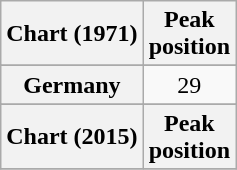<table class="wikitable sortable plainrowheaders" style="text-align:center">
<tr>
<th scope="col">Chart (1971)</th>
<th scope="col">Peak<br>position</th>
</tr>
<tr>
</tr>
<tr>
<th scope="row">Germany</th>
<td align="center">29</td>
</tr>
<tr>
</tr>
<tr>
<th scope="col">Chart (2015)</th>
<th scope="col">Peak<br>position</th>
</tr>
<tr>
</tr>
</table>
